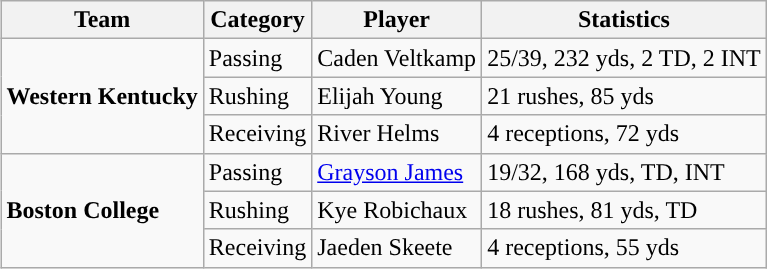<table class="wikitable" style="float: right;">
<tr>
<th>Team</th>
<th>Category</th>
<th>Player</th>
<th>Statistics</th>
</tr>
<tr>
<td rowspan=3><strong>Western Kentucky</strong></td>
<td>Passing</td>
<td>Caden Veltkamp</td>
<td>25/39, 232 yds, 2 TD, 2 INT</td>
</tr>
<tr>
<td>Rushing</td>
<td>Elijah Young</td>
<td>21 rushes, 85 yds</td>
</tr>
<tr>
<td>Receiving</td>
<td>River Helms</td>
<td>4 receptions, 72 yds</td>
</tr>
<tr>
<td rowspan=3><strong>Boston College</strong></td>
<td>Passing</td>
<td><a href='#'>Grayson James</a></td>
<td>19/32, 168 yds, TD, INT</td>
</tr>
<tr>
<td>Rushing</td>
<td>Kye Robichaux</td>
<td>18 rushes, 81 yds, TD</td>
</tr>
<tr>
<td>Receiving</td>
<td>Jaeden Skeete</td>
<td>4 receptions, 55 yds</td>
</tr>
</table>
